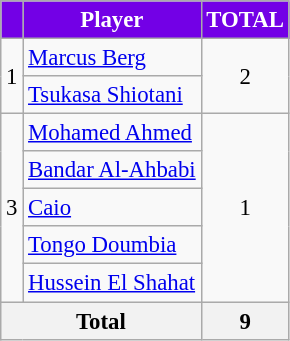<table border="0" class="wikitable" style="text-align:center;font-size:95%">
<tr>
<th scope=col style="color:#FFFFFF; background:#7300E6;"></th>
<th scope=col style="color:#FFFFFF; background:#7300E6;">Player</th>
<th scope=col style="color:#FFFFFF; background:#7300E6;">TOTAL</th>
</tr>
<tr>
<td rowspan=2>1</td>
<td align=left> <a href='#'>Marcus Berg</a></td>
<td rowspan=2 align=center>2</td>
</tr>
<tr>
<td align=left> <a href='#'>Tsukasa Shiotani</a></td>
</tr>
<tr>
<td rowspan=5>3</td>
<td align=left> <a href='#'>Mohamed Ahmed</a></td>
<td rowspan=5 align=center>1</td>
</tr>
<tr>
<td align=left> <a href='#'>Bandar Al-Ahbabi</a></td>
</tr>
<tr>
<td align=left> <a href='#'>Caio</a></td>
</tr>
<tr>
<td align=left> <a href='#'>Tongo Doumbia</a></td>
</tr>
<tr>
<td align=left> <a href='#'>Hussein El Shahat</a></td>
</tr>
<tr>
<th colspan="2">Total</th>
<th>9</th>
</tr>
</table>
